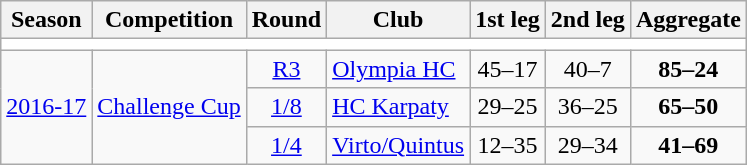<table class="wikitable">
<tr>
<th>Season</th>
<th>Competition</th>
<th>Round</th>
<th>Club</th>
<th>1st leg</th>
<th>2nd leg</th>
<th>Aggregate</th>
</tr>
<tr>
<td colspan="7" bgcolor=white></td>
</tr>
<tr>
<td rowspan="3"><a href='#'>2016-17</a></td>
<td rowspan="3"><a href='#'>Challenge Cup</a></td>
<td style="text-align:center;"><a href='#'>R3</a></td>
<td> <a href='#'>Olympia HC</a></td>
<td style="text-align:center;">45–17</td>
<td style="text-align:center;">40–7</td>
<td style="text-align:center;"><strong>85–24</strong></td>
</tr>
<tr>
<td style="text-align:center;"><a href='#'>1/8</a></td>
<td> <a href='#'>HC Karpaty</a></td>
<td style="text-align:center;">29–25</td>
<td style="text-align:center;">36–25</td>
<td style="text-align:center;"><strong>65–50</strong></td>
</tr>
<tr>
<td style="text-align:center;"><a href='#'>1/4</a></td>
<td> <a href='#'>Virto/Quintus</a></td>
<td style="text-align:center;">12–35</td>
<td style="text-align:center;">29–34</td>
<td style="text-align:center;"><strong>41–69</strong></td>
</tr>
</table>
